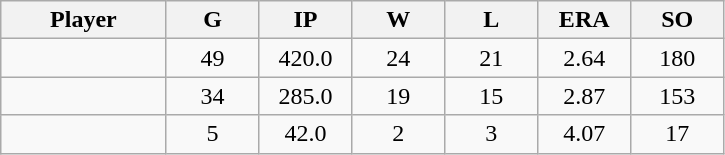<table class="wikitable sortable">
<tr>
<th bgcolor="#DDDDFF" width="16%">Player</th>
<th bgcolor="#DDDDFF" width="9%">G</th>
<th bgcolor="#DDDDFF" width="9%">IP</th>
<th bgcolor="#DDDDFF" width="9%">W</th>
<th bgcolor="#DDDDFF" width="9%">L</th>
<th bgcolor="#DDDDFF" width="9%">ERA</th>
<th bgcolor="#DDDDFF" width="9%">SO</th>
</tr>
<tr align="center">
<td></td>
<td>49</td>
<td>420.0</td>
<td>24</td>
<td>21</td>
<td>2.64</td>
<td>180</td>
</tr>
<tr align="center">
<td></td>
<td>34</td>
<td>285.0</td>
<td>19</td>
<td>15</td>
<td>2.87</td>
<td>153</td>
</tr>
<tr align="center">
<td></td>
<td>5</td>
<td>42.0</td>
<td>2</td>
<td>3</td>
<td>4.07</td>
<td>17</td>
</tr>
</table>
